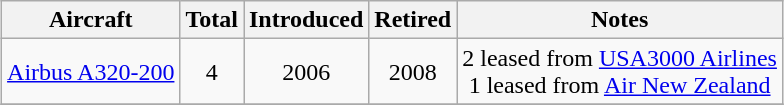<table class="wikitable" style="margin:0.5em auto; text-align:center">
<tr>
<th>Aircraft</th>
<th>Total</th>
<th>Introduced</th>
<th>Retired</th>
<th>Notes</th>
</tr>
<tr>
<td><a href='#'>Airbus A320-200</a></td>
<td>4</td>
<td>2006</td>
<td>2008</td>
<td>2 leased from <a href='#'>USA3000 Airlines</a> <br> 1 leased from <a href='#'>Air New Zealand</a></td>
</tr>
<tr>
</tr>
</table>
